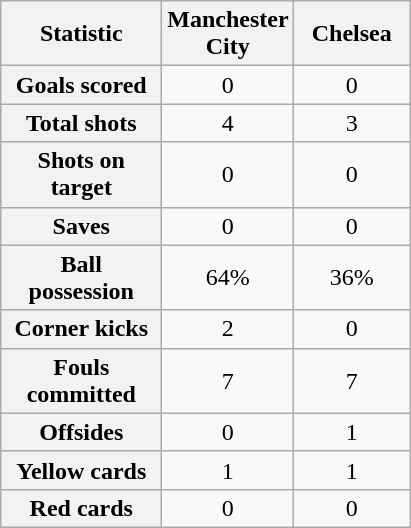<table class="wikitable plainrowheaders" style="text-align:center">
<tr>
<th scope="col" style="width:100px">Statistic</th>
<th scope="col" style="width:70px">Manchester City</th>
<th scope="col" style="width:70px">Chelsea</th>
</tr>
<tr>
<th scope=row>Goals scored</th>
<td>0</td>
<td>0</td>
</tr>
<tr>
<th scope=row>Total shots</th>
<td>4</td>
<td>3</td>
</tr>
<tr>
<th scope=row>Shots on target</th>
<td>0</td>
<td>0</td>
</tr>
<tr>
<th scope=row>Saves</th>
<td>0</td>
<td>0</td>
</tr>
<tr>
<th scope=row>Ball possession</th>
<td>64%</td>
<td>36%</td>
</tr>
<tr>
<th scope=row>Corner kicks</th>
<td>2</td>
<td>0</td>
</tr>
<tr>
<th scope=row>Fouls committed</th>
<td>7</td>
<td>7</td>
</tr>
<tr>
<th scope=row>Offsides</th>
<td>0</td>
<td>1</td>
</tr>
<tr>
<th scope=row>Yellow cards</th>
<td>1</td>
<td>1</td>
</tr>
<tr>
<th scope=row>Red cards</th>
<td>0</td>
<td>0</td>
</tr>
</table>
